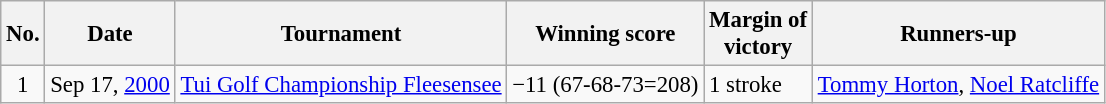<table class="wikitable" style="font-size:95%;">
<tr>
<th>No.</th>
<th>Date</th>
<th>Tournament</th>
<th>Winning score</th>
<th>Margin of<br>victory</th>
<th>Runners-up</th>
</tr>
<tr>
<td align=center>1</td>
<td align=right>Sep 17, <a href='#'>2000</a></td>
<td><a href='#'>Tui Golf Championship Fleesensee</a></td>
<td>−11 (67-68-73=208)</td>
<td>1 stroke</td>
<td> <a href='#'>Tommy Horton</a>,  <a href='#'>Noel Ratcliffe</a></td>
</tr>
</table>
